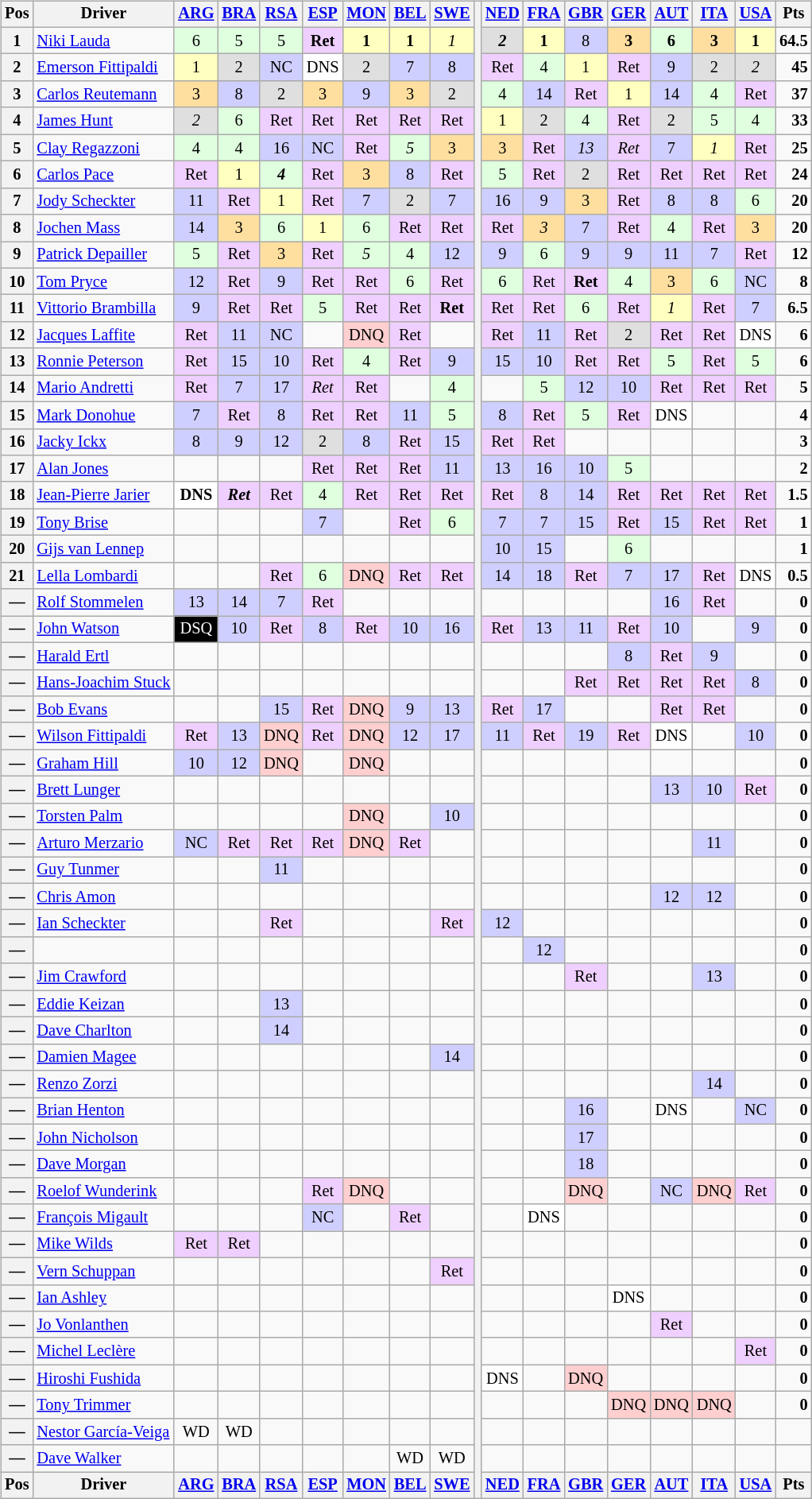<table>
<tr valign="top">
<td><br><table class="wikitable" style="font-size: 85%; text-align:center;">
<tr valign="top">
<th valign="middle">Pos</th>
<th valign="middle">Driver</th>
<th><a href='#'>ARG</a><br></th>
<th><a href='#'>BRA</a><br></th>
<th><a href='#'>RSA</a><br></th>
<th><a href='#'>ESP</a><br></th>
<th><a href='#'>MON</a><br></th>
<th><a href='#'>BEL</a><br></th>
<th><a href='#'>SWE</a><br></th>
<th rowspan="56"></th>
<th><a href='#'>NED</a><br></th>
<th><a href='#'>FRA</a><br></th>
<th><a href='#'>GBR</a><br></th>
<th><a href='#'>GER</a><br></th>
<th><a href='#'>AUT</a><br></th>
<th><a href='#'>ITA</a><br></th>
<th><a href='#'>USA</a><br></th>
<th valign="middle">Pts</th>
</tr>
<tr>
<th>1</th>
<td align="left"> <a href='#'>Niki Lauda</a></td>
<td style="background:#dfffdf;">6</td>
<td style="background:#dfffdf;">5</td>
<td style="background:#dfffdf;">5</td>
<td style="background:#efcfff;"><strong>Ret</strong></td>
<td style="background:#ffffbf;"><strong>1</strong></td>
<td style="background:#ffffbf;"><strong>1</strong></td>
<td style="background:#ffffbf;"><em>1</em></td>
<td style="background:#dfdfdf;"><strong><em>2</em></strong></td>
<td style="background:#ffffbf;"><strong>1</strong></td>
<td style="background:#cfcfff;">8</td>
<td style="background:#ffdf9f;"><strong>3</strong></td>
<td style="background:#dfffdf;"><strong>6</strong></td>
<td style="background:#ffdf9f;"><strong>3</strong></td>
<td style="background:#ffffbf;"><strong>1</strong></td>
<td align="right"><strong>64.5</strong></td>
</tr>
<tr>
<th>2</th>
<td align="left"> <a href='#'>Emerson Fittipaldi</a></td>
<td style="background:#ffffbf;">1</td>
<td style="background:#dfdfdf;">2</td>
<td style="background:#cfcfff;">NC</td>
<td style="background:#ffffff;">DNS</td>
<td style="background:#dfdfdf;">2</td>
<td style="background:#cfcfff;">7</td>
<td style="background:#cfcfff;">8</td>
<td style="background:#efcfff;">Ret</td>
<td style="background:#dfffdf;">4</td>
<td style="background:#ffffbf;">1</td>
<td style="background:#efcfff;">Ret</td>
<td style="background:#cfcfff;">9</td>
<td style="background:#dfdfdf;">2</td>
<td style="background:#dfdfdf;"><em>2</em></td>
<td align="right"><strong>45</strong></td>
</tr>
<tr>
<th>3</th>
<td align="left"> <a href='#'>Carlos Reutemann</a></td>
<td style="background:#ffdf9f;">3</td>
<td style="background:#cfcfff;">8</td>
<td style="background:#dfdfdf;">2</td>
<td style="background:#ffdf9f;">3</td>
<td style="background:#cfcfff;">9</td>
<td style="background:#ffdf9f;">3</td>
<td style="background:#dfdfdf;">2</td>
<td style="background:#dfffdf;">4</td>
<td style="background:#cfcfff;">14</td>
<td style="background:#efcfff;">Ret</td>
<td style="background:#ffffbf;">1</td>
<td style="background:#cfcfff;">14</td>
<td style="background:#dfffdf;">4</td>
<td style="background:#efcfff;">Ret</td>
<td align="right"><strong>37</strong></td>
</tr>
<tr>
<th>4</th>
<td align="left"> <a href='#'>James Hunt</a></td>
<td style="background:#dfdfdf;"><em>2</em></td>
<td style="background:#dfffdf;">6</td>
<td style="background:#efcfff;">Ret</td>
<td style="background:#efcfff;">Ret</td>
<td style="background:#efcfff;">Ret</td>
<td style="background:#efcfff;">Ret</td>
<td style="background:#efcfff;">Ret</td>
<td style="background:#ffffbf;">1</td>
<td style="background:#dfdfdf;">2</td>
<td style="background:#dfffdf;">4</td>
<td style="background:#efcfff;">Ret</td>
<td style="background:#dfdfdf;">2</td>
<td style="background:#dfffdf;">5</td>
<td style="background:#dfffdf;">4</td>
<td align="right"><strong>33</strong></td>
</tr>
<tr>
<th>5</th>
<td align="left"> <a href='#'>Clay Regazzoni</a></td>
<td style="background:#dfffdf;">4</td>
<td style="background:#dfffdf;">4</td>
<td style="background:#cfcfff;">16</td>
<td style="background:#cfcfff;">NC</td>
<td style="background:#efcfff;">Ret</td>
<td style="background:#dfffdf;"><em>5</em></td>
<td style="background:#ffdf9f;">3</td>
<td style="background:#ffdf9f;">3</td>
<td style="background:#efcfff;">Ret</td>
<td style="background:#cfcfff;"><em>13</em></td>
<td style="background:#efcfff;"><em>Ret</em></td>
<td style="background:#cfcfff;">7</td>
<td style="background:#ffffbf;"><em>1</em></td>
<td style="background:#efcfff;">Ret</td>
<td align="right"><strong>25</strong></td>
</tr>
<tr>
<th>6</th>
<td align="left"> <a href='#'>Carlos Pace</a></td>
<td style="background:#efcfff;">Ret</td>
<td style="background:#ffffbf;">1</td>
<td style="background:#dfffdf;"><strong><em>4</em></strong></td>
<td style="background:#efcfff;">Ret</td>
<td style="background:#ffdf9f;">3</td>
<td style="background:#cfcfff;">8</td>
<td style="background:#efcfff;">Ret</td>
<td style="background:#dfffdf;">5</td>
<td style="background:#efcfff;">Ret</td>
<td style="background:#dfdfdf;">2</td>
<td style="background:#efcfff;">Ret</td>
<td style="background:#efcfff;">Ret</td>
<td style="background:#efcfff;">Ret</td>
<td style="background:#efcfff;">Ret</td>
<td align="right"><strong>24</strong></td>
</tr>
<tr>
<th>7</th>
<td align="left"> <a href='#'>Jody Scheckter</a></td>
<td style="background:#cfcfff;">11</td>
<td style="background:#efcfff;">Ret</td>
<td style="background:#ffffbf;">1</td>
<td style="background:#efcfff;">Ret</td>
<td style="background:#cfcfff;">7</td>
<td style="background:#dfdfdf;">2</td>
<td style="background:#cfcfff;">7</td>
<td style="background:#cfcfff;">16</td>
<td style="background:#cfcfff;">9</td>
<td style="background:#ffdf9f;">3</td>
<td style="background:#efcfff;">Ret</td>
<td style="background:#cfcfff;">8</td>
<td style="background:#cfcfff;">8</td>
<td style="background:#dfffdf;">6</td>
<td align="right"><strong>20</strong></td>
</tr>
<tr>
<th>8</th>
<td align="left"> <a href='#'>Jochen Mass</a></td>
<td style="background:#cfcfff;">14</td>
<td style="background:#ffdf9f;">3</td>
<td style="background:#dfffdf;">6</td>
<td style="background:#ffffbf;">1</td>
<td style="background:#dfffdf;">6</td>
<td style="background:#efcfff;">Ret</td>
<td style="background:#efcfff;">Ret</td>
<td style="background:#efcfff;">Ret</td>
<td style="background:#ffdf9f;"><em>3</em></td>
<td style="background:#cfcfff;">7</td>
<td style="background:#efcfff;">Ret</td>
<td style="background:#dfffdf;">4</td>
<td style="background:#efcfff;">Ret</td>
<td style="background:#ffdf9f;">3</td>
<td align="right"><strong>20</strong></td>
</tr>
<tr>
<th>9</th>
<td align="left"> <a href='#'>Patrick Depailler</a></td>
<td style="background:#dfffdf;">5</td>
<td style="background:#efcfff;">Ret</td>
<td style="background:#ffdf9f;">3</td>
<td style="background:#efcfff;">Ret</td>
<td style="background:#dfffdf;"><em>5</em></td>
<td style="background:#dfffdf;">4</td>
<td style="background:#cfcfff;">12</td>
<td style="background:#cfcfff;">9</td>
<td style="background:#dfffdf;">6</td>
<td style="background:#cfcfff;">9</td>
<td style="background:#cfcfff;">9</td>
<td style="background:#cfcfff;">11</td>
<td style="background:#cfcfff;">7</td>
<td style="background:#efcfff;">Ret</td>
<td align="right"><strong>12</strong></td>
</tr>
<tr>
<th>10</th>
<td align="left"> <a href='#'>Tom Pryce</a></td>
<td style="background:#cfcfff;">12</td>
<td style="background:#efcfff;">Ret</td>
<td style="background:#cfcfff;">9</td>
<td style="background:#efcfff;">Ret</td>
<td style="background:#efcfff;">Ret</td>
<td style="background:#dfffdf;">6</td>
<td style="background:#efcfff;">Ret</td>
<td style="background:#dfffdf;">6</td>
<td style="background:#efcfff;">Ret</td>
<td style="background:#efcfff;"><strong>Ret</strong></td>
<td style="background:#dfffdf;">4</td>
<td style="background:#ffdf9f;">3</td>
<td style="background:#dfffdf;">6</td>
<td style="background:#cfcfff;">NC</td>
<td align="right"><strong>8</strong></td>
</tr>
<tr>
<th>11</th>
<td align="left"> <a href='#'>Vittorio Brambilla</a></td>
<td style="background:#cfcfff;">9</td>
<td style="background:#efcfff;">Ret</td>
<td style="background:#efcfff;">Ret</td>
<td style="background:#dfffdf;">5</td>
<td style="background:#efcfff;">Ret</td>
<td style="background:#efcfff;">Ret</td>
<td style="background:#efcfff;"><strong>Ret</strong></td>
<td style="background:#efcfff;">Ret</td>
<td style="background:#efcfff;">Ret</td>
<td style="background:#dfffdf;">6</td>
<td style="background:#efcfff;">Ret</td>
<td style="background:#ffffbf;"><em>1</em></td>
<td style="background:#efcfff;">Ret</td>
<td style="background:#cfcfff;">7</td>
<td align="right"><strong>6.5</strong></td>
</tr>
<tr>
<th>12</th>
<td align="left"> <a href='#'>Jacques Laffite</a></td>
<td style="background:#efcfff;">Ret</td>
<td style="background:#cfcfff;">11</td>
<td style="background:#cfcfff;">NC</td>
<td></td>
<td style="background:#ffcfcf;">DNQ</td>
<td style="background:#efcfff;">Ret</td>
<td></td>
<td style="background:#efcfff;">Ret</td>
<td style="background:#cfcfff;">11</td>
<td style="background:#efcfff;">Ret</td>
<td style="background:#dfdfdf;">2</td>
<td style="background:#efcfff;">Ret</td>
<td style="background:#efcfff;">Ret</td>
<td style="background:#ffffff;">DNS</td>
<td align="right"><strong>6</strong></td>
</tr>
<tr>
<th>13</th>
<td align="left"> <a href='#'>Ronnie Peterson</a></td>
<td style="background:#efcfff;">Ret</td>
<td style="background:#cfcfff;">15</td>
<td style="background:#cfcfff;">10</td>
<td style="background:#efcfff;">Ret</td>
<td style="background:#dfffdf;">4</td>
<td style="background:#efcfff;">Ret</td>
<td style="background:#cfcfff;">9</td>
<td style="background:#cfcfff;">15</td>
<td style="background:#cfcfff;">10</td>
<td style="background:#efcfff;">Ret</td>
<td style="background:#efcfff;">Ret</td>
<td style="background:#dfffdf;">5</td>
<td style="background:#efcfff;">Ret</td>
<td style="background:#dfffdf;">5</td>
<td align="right"><strong>6</strong></td>
</tr>
<tr>
<th>14</th>
<td align="left"> <a href='#'>Mario Andretti</a></td>
<td style="background:#efcfff;">Ret</td>
<td style="background:#cfcfff;">7</td>
<td style="background:#cfcfff;">17</td>
<td style="background:#efcfff;"><em>Ret</em></td>
<td style="background:#efcfff;">Ret</td>
<td></td>
<td style="background:#dfffdf;">4</td>
<td></td>
<td style="background:#dfffdf;">5</td>
<td style="background:#cfcfff;">12</td>
<td style="background:#cfcfff;">10</td>
<td style="background:#efcfff;">Ret</td>
<td style="background:#efcfff;">Ret</td>
<td style="background:#efcfff;">Ret</td>
<td align="right"><strong>5</strong></td>
</tr>
<tr>
<th>15</th>
<td align="left"> <a href='#'>Mark Donohue</a></td>
<td style="background:#cfcfff;">7</td>
<td style="background:#efcfff;">Ret</td>
<td style="background:#cfcfff;">8</td>
<td style="background:#efcfff;">Ret</td>
<td style="background:#efcfff;">Ret</td>
<td style="background:#cfcfff;">11</td>
<td style="background:#dfffdf;">5</td>
<td style="background:#cfcfff;">8</td>
<td style="background:#efcfff;">Ret</td>
<td style="background:#dfffdf;">5</td>
<td style="background:#efcfff;">Ret</td>
<td style="background:#ffffff;">DNS</td>
<td></td>
<td></td>
<td align="right"><strong>4</strong></td>
</tr>
<tr>
<th>16</th>
<td align="left"> <a href='#'>Jacky Ickx</a></td>
<td style="background:#cfcfff;">8</td>
<td style="background:#cfcfff;">9</td>
<td style="background:#cfcfff;">12</td>
<td style="background:#dfdfdf;">2</td>
<td style="background:#cfcfff;">8</td>
<td style="background:#efcfff;">Ret</td>
<td style="background:#cfcfff;">15</td>
<td style="background:#efcfff;">Ret</td>
<td style="background:#efcfff;">Ret</td>
<td></td>
<td></td>
<td></td>
<td></td>
<td></td>
<td align="right"><strong>3</strong></td>
</tr>
<tr>
<th>17</th>
<td align="left"> <a href='#'>Alan Jones</a></td>
<td></td>
<td></td>
<td></td>
<td style="background:#efcfff;">Ret</td>
<td style="background:#efcfff;">Ret</td>
<td style="background:#efcfff;">Ret</td>
<td style="background:#cfcfff;">11</td>
<td style="background:#cfcfff;">13</td>
<td style="background:#cfcfff;">16</td>
<td style="background:#cfcfff;">10</td>
<td style="background:#dfffdf;">5</td>
<td></td>
<td></td>
<td></td>
<td align="right"><strong>2</strong></td>
</tr>
<tr>
<th>18</th>
<td align="left"> <a href='#'>Jean-Pierre Jarier</a></td>
<td style="background:#ffffff;"><strong>DNS</strong></td>
<td style="background:#efcfff;"><strong><em>Ret</em></strong></td>
<td style="background:#efcfff;">Ret</td>
<td style="background:#dfffdf;">4</td>
<td style="background:#efcfff;">Ret</td>
<td style="background:#efcfff;">Ret</td>
<td style="background:#efcfff;">Ret</td>
<td style="background:#efcfff;">Ret</td>
<td style="background:#cfcfff;">8</td>
<td style="background:#cfcfff;">14</td>
<td style="background:#efcfff;">Ret</td>
<td style="background:#efcfff;">Ret</td>
<td style="background:#efcfff;">Ret</td>
<td style="background:#efcfff;">Ret</td>
<td align="right"><strong>1.5</strong></td>
</tr>
<tr>
<th>19</th>
<td align="left"> <a href='#'>Tony Brise</a></td>
<td></td>
<td></td>
<td></td>
<td style="background:#cfcfff;">7</td>
<td></td>
<td style="background:#efcfff;">Ret</td>
<td style="background:#dfffdf;">6</td>
<td style="background:#cfcfff;">7</td>
<td style="background:#cfcfff;">7</td>
<td style="background:#cfcfff;">15</td>
<td style="background:#efcfff;">Ret</td>
<td style="background:#cfcfff;">15</td>
<td style="background:#efcfff;">Ret</td>
<td style="background:#efcfff;">Ret</td>
<td align="right"><strong>1</strong></td>
</tr>
<tr>
<th>20</th>
<td align="left"> <a href='#'>Gijs van Lennep</a></td>
<td></td>
<td></td>
<td></td>
<td></td>
<td></td>
<td></td>
<td></td>
<td style="background:#cfcfff;">10</td>
<td style="background:#cfcfff;">15</td>
<td></td>
<td style="background:#dfffdf;">6</td>
<td></td>
<td></td>
<td></td>
<td align="right"><strong>1</strong></td>
</tr>
<tr>
<th>21</th>
<td align="left"> <a href='#'>Lella Lombardi</a></td>
<td></td>
<td></td>
<td style="background:#efcfff;">Ret</td>
<td style="background:#dfffdf;">6</td>
<td style="background:#ffcfcf;">DNQ</td>
<td style="background:#efcfff;">Ret</td>
<td style="background:#efcfff;">Ret</td>
<td style="background:#cfcfff;">14</td>
<td style="background:#cfcfff;">18</td>
<td style="background:#efcfff;">Ret</td>
<td style="background:#cfcfff;">7</td>
<td style="background:#cfcfff;">17</td>
<td style="background:#efcfff;">Ret</td>
<td style="background:#ffffff;">DNS</td>
<td align="right"><strong>0.5</strong></td>
</tr>
<tr>
<th>—</th>
<td align="left"> <a href='#'>Rolf Stommelen</a></td>
<td style="background:#cfcfff;">13</td>
<td style="background:#cfcfff;">14</td>
<td style="background:#cfcfff;">7</td>
<td style="background:#efcfff;">Ret</td>
<td></td>
<td></td>
<td></td>
<td></td>
<td></td>
<td></td>
<td></td>
<td style="background:#cfcfff;">16</td>
<td style="background:#efcfff;">Ret</td>
<td></td>
<td align="right"><strong>0</strong></td>
</tr>
<tr>
<th>—</th>
<td align="left"> <a href='#'>John Watson</a></td>
<td style="background:#000000; color:white">DSQ</td>
<td style="background:#cfcfff;">10</td>
<td style="background:#efcfff;">Ret</td>
<td style="background:#cfcfff;">8</td>
<td style="background:#efcfff;">Ret</td>
<td style="background:#cfcfff;">10</td>
<td style="background:#cfcfff;">16</td>
<td style="background:#efcfff;">Ret</td>
<td style="background:#cfcfff;">13</td>
<td style="background:#cfcfff;">11</td>
<td style="background:#efcfff;">Ret</td>
<td style="background:#cfcfff;">10</td>
<td></td>
<td style="background:#cfcfff;">9</td>
<td align="right"><strong>0</strong></td>
</tr>
<tr>
<th>—</th>
<td align="left"> <a href='#'>Harald Ertl</a></td>
<td></td>
<td></td>
<td></td>
<td></td>
<td></td>
<td></td>
<td></td>
<td></td>
<td></td>
<td></td>
<td style="background:#cfcfff;">8</td>
<td style="background:#efcfff;">Ret</td>
<td style="background:#cfcfff;">9</td>
<td></td>
<td align="right"><strong>0</strong></td>
</tr>
<tr>
<th>—</th>
<td align="left"> <a href='#'>Hans-Joachim Stuck</a></td>
<td></td>
<td></td>
<td></td>
<td></td>
<td></td>
<td></td>
<td></td>
<td></td>
<td></td>
<td style="background:#efcfff;">Ret</td>
<td style="background:#efcfff;">Ret</td>
<td style="background:#efcfff;">Ret</td>
<td style="background:#efcfff;">Ret</td>
<td style="background:#cfcfff;">8</td>
<td align="right"><strong>0</strong></td>
</tr>
<tr>
<th>—</th>
<td align="left"> <a href='#'>Bob Evans</a></td>
<td></td>
<td></td>
<td style="background:#cfcfff;">15</td>
<td style="background:#efcfff;">Ret</td>
<td style="background:#ffcfcf;">DNQ</td>
<td style="background:#cfcfff;">9</td>
<td style="background:#cfcfff;">13</td>
<td style="background:#efcfff;">Ret</td>
<td style="background:#cfcfff;">17</td>
<td></td>
<td></td>
<td style="background:#efcfff;">Ret</td>
<td style="background:#efcfff;">Ret</td>
<td></td>
<td align="right"><strong>0</strong></td>
</tr>
<tr>
<th>—</th>
<td align="left"> <a href='#'>Wilson Fittipaldi</a></td>
<td style="background:#efcfff;">Ret</td>
<td style="background:#cfcfff;">13</td>
<td style="background:#ffcfcf;">DNQ</td>
<td style="background:#efcfff;">Ret</td>
<td style="background:#ffcfcf;">DNQ</td>
<td style="background:#cfcfff;">12</td>
<td style="background:#cfcfff;">17</td>
<td style="background:#cfcfff;">11</td>
<td style="background:#efcfff;">Ret</td>
<td style="background:#cfcfff;">19</td>
<td style="background:#efcfff;">Ret</td>
<td style="background:#ffffff;">DNS</td>
<td></td>
<td style="background:#cfcfff;">10</td>
<td align="right"><strong>0</strong></td>
</tr>
<tr>
<th>—</th>
<td align="left"> <a href='#'>Graham Hill</a></td>
<td style="background:#cfcfff;">10</td>
<td style="background:#cfcfff;">12</td>
<td style="background:#ffcfcf;">DNQ</td>
<td></td>
<td style="background:#ffcfcf;">DNQ</td>
<td></td>
<td></td>
<td></td>
<td></td>
<td></td>
<td></td>
<td></td>
<td></td>
<td></td>
<td align="right"><strong>0</strong></td>
</tr>
<tr>
<th>—</th>
<td align="left"> <a href='#'>Brett Lunger</a></td>
<td></td>
<td></td>
<td></td>
<td></td>
<td></td>
<td></td>
<td></td>
<td></td>
<td></td>
<td></td>
<td></td>
<td style="background:#cfcfff;">13</td>
<td style="background:#cfcfff;">10</td>
<td style="background:#efcfff;">Ret</td>
<td align="right"><strong>0</strong></td>
</tr>
<tr>
<th>—</th>
<td align="left"> <a href='#'>Torsten Palm</a></td>
<td></td>
<td></td>
<td></td>
<td></td>
<td style="background:#ffcfcf;">DNQ</td>
<td></td>
<td style="background:#cfcfff;">10</td>
<td></td>
<td></td>
<td></td>
<td></td>
<td></td>
<td></td>
<td></td>
<td align="right"><strong>0</strong></td>
</tr>
<tr>
<th>—</th>
<td align="left"> <a href='#'>Arturo Merzario</a></td>
<td style="background:#cfcfff;">NC</td>
<td style="background:#efcfff;">Ret</td>
<td style="background:#efcfff;">Ret</td>
<td style="background:#efcfff;">Ret</td>
<td style="background:#ffcfcf;">DNQ</td>
<td style="background:#efcfff;">Ret</td>
<td></td>
<td></td>
<td></td>
<td></td>
<td></td>
<td></td>
<td style="background:#cfcfff;">11</td>
<td></td>
<td align="right"><strong>0</strong></td>
</tr>
<tr>
<th>—</th>
<td align="left"> <a href='#'>Guy Tunmer</a></td>
<td></td>
<td></td>
<td style="background:#cfcfff;">11</td>
<td></td>
<td></td>
<td></td>
<td></td>
<td></td>
<td></td>
<td></td>
<td></td>
<td></td>
<td></td>
<td></td>
<td align="right"><strong>0</strong></td>
</tr>
<tr>
<th>—</th>
<td align="left"> <a href='#'>Chris Amon</a></td>
<td></td>
<td></td>
<td></td>
<td></td>
<td></td>
<td></td>
<td></td>
<td></td>
<td></td>
<td></td>
<td></td>
<td style="background:#cfcfff;">12</td>
<td style="background:#cfcfff;">12</td>
<td></td>
<td align="right"><strong>0</strong></td>
</tr>
<tr>
<th>—</th>
<td align="left"> <a href='#'>Ian Scheckter</a></td>
<td></td>
<td></td>
<td style="background:#efcfff;">Ret</td>
<td></td>
<td></td>
<td></td>
<td style="background:#efcfff;">Ret</td>
<td style="background:#cfcfff;">12</td>
<td></td>
<td></td>
<td></td>
<td></td>
<td></td>
<td></td>
<td align="right"><strong>0</strong></td>
</tr>
<tr>
<th>—</th>
<td align="left"></td>
<td></td>
<td></td>
<td></td>
<td></td>
<td></td>
<td></td>
<td></td>
<td></td>
<td style="background:#cfcfff;">12</td>
<td></td>
<td></td>
<td></td>
<td></td>
<td></td>
<td align="right"><strong>0</strong></td>
</tr>
<tr>
<th>—</th>
<td align="left"> <a href='#'>Jim Crawford</a></td>
<td></td>
<td></td>
<td></td>
<td></td>
<td></td>
<td></td>
<td></td>
<td></td>
<td></td>
<td style="background:#efcfff;">Ret</td>
<td></td>
<td></td>
<td style="background:#cfcfff;">13</td>
<td></td>
<td align="right"><strong>0</strong></td>
</tr>
<tr>
<th>—</th>
<td align="left"> <a href='#'>Eddie Keizan</a></td>
<td></td>
<td></td>
<td style="background:#cfcfff;">13</td>
<td></td>
<td></td>
<td></td>
<td></td>
<td></td>
<td></td>
<td></td>
<td></td>
<td></td>
<td></td>
<td></td>
<td align="right"><strong>0</strong></td>
</tr>
<tr>
<th>—</th>
<td align="left"> <a href='#'>Dave Charlton</a></td>
<td></td>
<td></td>
<td style="background:#cfcfff;">14</td>
<td></td>
<td></td>
<td></td>
<td></td>
<td></td>
<td></td>
<td></td>
<td></td>
<td></td>
<td></td>
<td></td>
<td align="right"><strong>0</strong></td>
</tr>
<tr>
<th>—</th>
<td align="left"> <a href='#'>Damien Magee</a></td>
<td></td>
<td></td>
<td></td>
<td></td>
<td></td>
<td></td>
<td style="background:#cfcfff;">14</td>
<td></td>
<td></td>
<td></td>
<td></td>
<td></td>
<td></td>
<td></td>
<td align="right"><strong>0</strong></td>
</tr>
<tr>
<th>—</th>
<td align="left"> <a href='#'>Renzo Zorzi</a></td>
<td></td>
<td></td>
<td></td>
<td></td>
<td></td>
<td></td>
<td></td>
<td></td>
<td></td>
<td></td>
<td></td>
<td></td>
<td style="background:#cfcfff;">14</td>
<td></td>
<td align="right"><strong>0</strong></td>
</tr>
<tr>
<th>—</th>
<td align="left"> <a href='#'>Brian Henton</a></td>
<td></td>
<td></td>
<td></td>
<td></td>
<td></td>
<td></td>
<td></td>
<td></td>
<td></td>
<td style="background:#cfcfff;">16</td>
<td></td>
<td style="background:#ffffff;">DNS</td>
<td></td>
<td style="background:#cfcfff;">NC</td>
<td align="right"><strong>0</strong></td>
</tr>
<tr>
<th>—</th>
<td align="left"> <a href='#'>John Nicholson</a></td>
<td></td>
<td></td>
<td></td>
<td></td>
<td></td>
<td></td>
<td></td>
<td></td>
<td></td>
<td style="background:#cfcfff;">17</td>
<td></td>
<td></td>
<td></td>
<td></td>
<td align="right"><strong>0</strong></td>
</tr>
<tr>
<th>—</th>
<td align="left"> <a href='#'>Dave Morgan</a></td>
<td></td>
<td></td>
<td></td>
<td></td>
<td></td>
<td></td>
<td></td>
<td></td>
<td></td>
<td style="background:#cfcfff;">18</td>
<td></td>
<td></td>
<td></td>
<td></td>
<td align="right"><strong>0</strong></td>
</tr>
<tr>
<th>—</th>
<td align="left"> <a href='#'>Roelof Wunderink</a></td>
<td></td>
<td></td>
<td></td>
<td style="background:#efcfff;">Ret</td>
<td style="background:#ffcfcf;">DNQ</td>
<td></td>
<td></td>
<td></td>
<td></td>
<td style="background:#ffcfcf;">DNQ</td>
<td></td>
<td style="background:#cfcfff;">NC</td>
<td style="background:#ffcfcf;">DNQ</td>
<td style="background:#efcfff;">Ret</td>
<td align="right"><strong>0</strong></td>
</tr>
<tr>
<th>—</th>
<td align="left"> <a href='#'>François Migault</a></td>
<td></td>
<td></td>
<td></td>
<td style="background:#cfcfff;">NC</td>
<td></td>
<td style="background:#efcfff;">Ret</td>
<td></td>
<td></td>
<td style="background:#ffffff;">DNS</td>
<td></td>
<td></td>
<td></td>
<td></td>
<td></td>
<td align="right"><strong>0</strong></td>
</tr>
<tr>
<th>—</th>
<td align="left"> <a href='#'>Mike Wilds</a></td>
<td style="background:#efcfff;">Ret</td>
<td style="background:#efcfff;">Ret</td>
<td></td>
<td></td>
<td></td>
<td></td>
<td></td>
<td></td>
<td></td>
<td></td>
<td></td>
<td></td>
<td></td>
<td></td>
<td align="right"><strong>0</strong></td>
</tr>
<tr>
<th>—</th>
<td align="left"> <a href='#'>Vern Schuppan</a></td>
<td></td>
<td></td>
<td></td>
<td></td>
<td></td>
<td></td>
<td style="background:#efcfff;">Ret</td>
<td></td>
<td></td>
<td></td>
<td></td>
<td></td>
<td></td>
<td></td>
<td align="right"><strong>0</strong></td>
</tr>
<tr>
<th>—</th>
<td align="left"> <a href='#'>Ian Ashley</a></td>
<td></td>
<td></td>
<td></td>
<td></td>
<td></td>
<td></td>
<td></td>
<td></td>
<td></td>
<td></td>
<td style="background:#ffffff;">DNS</td>
<td></td>
<td></td>
<td></td>
<td align="right"><strong>0</strong></td>
</tr>
<tr>
<th>—</th>
<td align="left"> <a href='#'>Jo Vonlanthen</a></td>
<td></td>
<td></td>
<td></td>
<td></td>
<td></td>
<td></td>
<td></td>
<td></td>
<td></td>
<td></td>
<td></td>
<td style="background:#efcfff;">Ret</td>
<td></td>
<td></td>
<td align="right"><strong>0</strong></td>
</tr>
<tr>
<th>—</th>
<td align="left"> <a href='#'>Michel Leclère</a></td>
<td></td>
<td></td>
<td></td>
<td></td>
<td></td>
<td></td>
<td></td>
<td></td>
<td></td>
<td></td>
<td></td>
<td></td>
<td></td>
<td style="background:#efcfff;">Ret</td>
<td align="right"><strong>0</strong></td>
</tr>
<tr>
<th>—</th>
<td align="left"> <a href='#'>Hiroshi Fushida</a></td>
<td></td>
<td></td>
<td></td>
<td></td>
<td></td>
<td></td>
<td></td>
<td style="background:#ffffff;">DNS</td>
<td></td>
<td style="background:#ffcfcf;">DNQ</td>
<td></td>
<td></td>
<td></td>
<td></td>
<td align="right"><strong>0</strong></td>
</tr>
<tr>
<th>—</th>
<td align="left"> <a href='#'>Tony Trimmer</a></td>
<td></td>
<td></td>
<td></td>
<td></td>
<td></td>
<td></td>
<td></td>
<td></td>
<td></td>
<td></td>
<td style="background:#ffcfcf;">DNQ</td>
<td style="background:#ffcfcf;">DNQ</td>
<td style="background:#ffcfcf;">DNQ</td>
<td></td>
<td align="right"><strong>0</strong></td>
</tr>
<tr>
<th>—</th>
<td align="left"> <a href='#'>Nestor García-Veiga</a></td>
<td>WD</td>
<td>WD</td>
<td></td>
<td></td>
<td></td>
<td></td>
<td></td>
<td></td>
<td></td>
<td></td>
<td></td>
<td></td>
<td></td>
<td></td>
<td></td>
</tr>
<tr>
<th>—</th>
<td align="left"> <a href='#'>Dave Walker</a></td>
<td></td>
<td></td>
<td></td>
<td></td>
<td></td>
<td>WD</td>
<td>WD</td>
<td></td>
<td></td>
<td></td>
<td></td>
<td></td>
<td></td>
<td></td>
<td></td>
</tr>
<tr valign="top">
<th valign="middle">Pos</th>
<th valign="middle">Driver</th>
<th><a href='#'>ARG</a><br></th>
<th><a href='#'>BRA</a><br></th>
<th><a href='#'>RSA</a><br></th>
<th><a href='#'>ESP</a><br></th>
<th><a href='#'>MON</a><br></th>
<th><a href='#'>BEL</a><br></th>
<th><a href='#'>SWE</a><br></th>
<th><a href='#'>NED</a><br></th>
<th><a href='#'>FRA</a><br></th>
<th><a href='#'>GBR</a><br></th>
<th><a href='#'>GER</a><br></th>
<th><a href='#'>AUT</a><br></th>
<th><a href='#'>ITA</a><br></th>
<th><a href='#'>USA</a><br></th>
<th valign="middle">Pts</th>
</tr>
</table>
</td>
<td valign="top"><br>
<br></td>
</tr>
</table>
